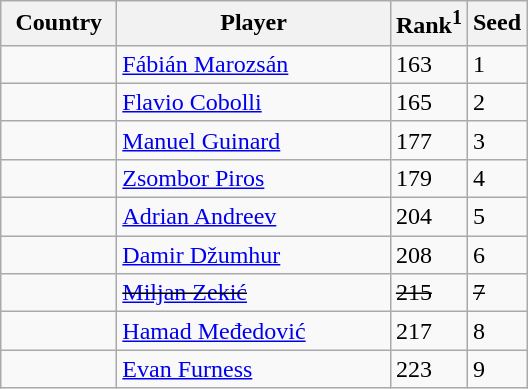<table class="sortable wikitable">
<tr>
<th width="70">Country</th>
<th width="175">Player</th>
<th>Rank<sup>1</sup></th>
<th>Seed</th>
</tr>
<tr>
<td></td>
<td><a href='#'>Fábián Marozsán</a></td>
<td>163</td>
<td>1</td>
</tr>
<tr>
<td></td>
<td><a href='#'>Flavio Cobolli</a></td>
<td>165</td>
<td>2</td>
</tr>
<tr>
<td></td>
<td><a href='#'>Manuel Guinard</a></td>
<td>177</td>
<td>3</td>
</tr>
<tr>
<td></td>
<td><a href='#'>Zsombor Piros</a></td>
<td>179</td>
<td>4</td>
</tr>
<tr>
<td></td>
<td><a href='#'>Adrian Andreev</a></td>
<td>204</td>
<td>5</td>
</tr>
<tr>
<td></td>
<td><a href='#'>Damir Džumhur</a></td>
<td>208</td>
<td>6</td>
</tr>
<tr>
<td><s></s></td>
<td><s><a href='#'>Miljan Zekić</a></s></td>
<td><s>215</s></td>
<td><s>7</s></td>
</tr>
<tr>
<td></td>
<td><a href='#'>Hamad Međedović</a></td>
<td>217</td>
<td>8</td>
</tr>
<tr>
<td></td>
<td><a href='#'>Evan Furness</a></td>
<td>223</td>
<td>9</td>
</tr>
</table>
